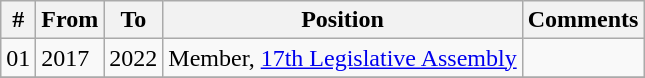<table class="wikitable sortable">
<tr>
<th>#</th>
<th>From</th>
<th>To</th>
<th>Position</th>
<th>Comments</th>
</tr>
<tr>
<td>01</td>
<td>2017</td>
<td>2022</td>
<td>Member, <a href='#'>17th Legislative Assembly</a></td>
<td></td>
</tr>
<tr>
</tr>
</table>
